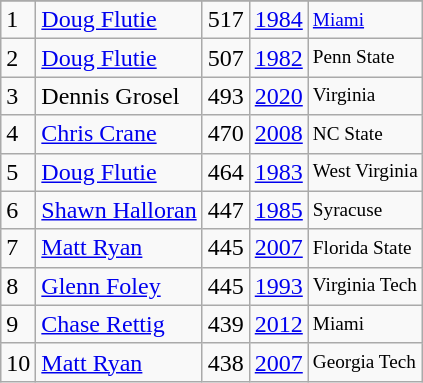<table class="wikitable">
<tr>
</tr>
<tr>
<td>1</td>
<td><a href='#'>Doug Flutie</a></td>
<td><abbr>517</abbr></td>
<td><a href='#'>1984</a></td>
<td style="font-size:80%;"><a href='#'>Miami</a></td>
</tr>
<tr>
<td>2</td>
<td><a href='#'>Doug Flutie</a></td>
<td><abbr>507</abbr></td>
<td><a href='#'>1982</a></td>
<td style="font-size:80%;">Penn State</td>
</tr>
<tr>
<td>3</td>
<td>Dennis Grosel</td>
<td><abbr>493</abbr></td>
<td><a href='#'>2020</a></td>
<td style="font-size:80%;">Virginia</td>
</tr>
<tr>
<td>4</td>
<td><a href='#'>Chris Crane</a></td>
<td><abbr>470</abbr></td>
<td><a href='#'>2008</a></td>
<td style="font-size:80%;">NC State</td>
</tr>
<tr>
<td>5</td>
<td><a href='#'>Doug Flutie</a></td>
<td><abbr>464</abbr></td>
<td><a href='#'>1983</a></td>
<td style="font-size:80%;">West Virginia</td>
</tr>
<tr>
<td>6</td>
<td><a href='#'>Shawn Halloran</a></td>
<td><abbr>447</abbr></td>
<td><a href='#'>1985</a></td>
<td style="font-size:80%;">Syracuse</td>
</tr>
<tr>
<td>7</td>
<td><a href='#'>Matt Ryan</a></td>
<td><abbr>445</abbr></td>
<td><a href='#'>2007</a></td>
<td style="font-size:80%;">Florida State</td>
</tr>
<tr>
<td>8</td>
<td><a href='#'>Glenn Foley</a></td>
<td><abbr>445</abbr></td>
<td><a href='#'>1993</a></td>
<td style="font-size:80%;">Virginia Tech</td>
</tr>
<tr>
<td>9</td>
<td><a href='#'>Chase Rettig</a></td>
<td><abbr>439</abbr></td>
<td><a href='#'>2012</a></td>
<td style="font-size:80%;">Miami</td>
</tr>
<tr>
<td>10</td>
<td><a href='#'>Matt Ryan</a></td>
<td><abbr>438</abbr></td>
<td><a href='#'>2007</a></td>
<td style="font-size:80%;">Georgia Tech</td>
</tr>
</table>
